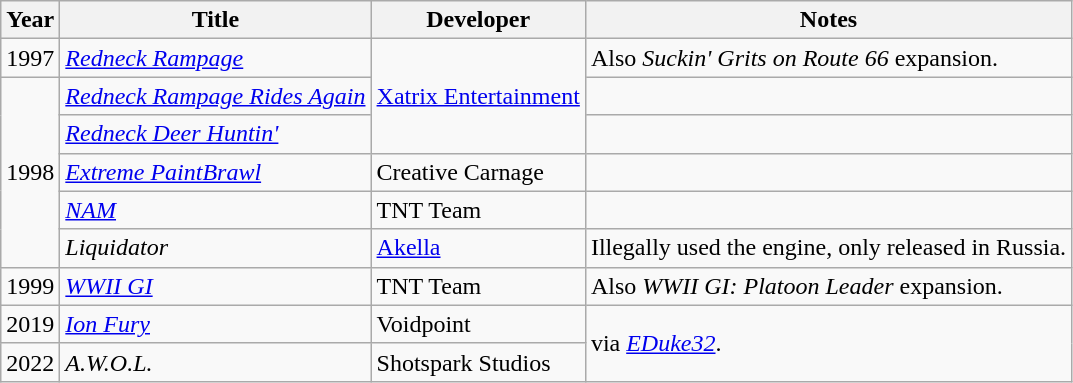<table class="wikitable sortable">
<tr>
<th>Year</th>
<th>Title</th>
<th>Developer</th>
<th>Notes</th>
</tr>
<tr>
<td>1997</td>
<td><em><a href='#'>Redneck Rampage</a></em></td>
<td rowspan="3"><a href='#'>Xatrix Entertainment</a></td>
<td>Also <em>Suckin' Grits on Route 66</em> expansion.</td>
</tr>
<tr>
<td rowspan="5">1998</td>
<td><em><a href='#'>Redneck Rampage Rides Again</a></em></td>
<td></td>
</tr>
<tr>
<td><em><a href='#'>Redneck Deer Huntin'</a></em></td>
<td></td>
</tr>
<tr>
<td><em><a href='#'>Extreme PaintBrawl</a></em></td>
<td>Creative Carnage</td>
<td></td>
</tr>
<tr>
<td><em><a href='#'>NAM</a></em></td>
<td>TNT Team</td>
<td></td>
</tr>
<tr>
<td><em>Liquidator</em></td>
<td><a href='#'>Akella</a></td>
<td>Illegally used the engine, only released in Russia.</td>
</tr>
<tr>
<td>1999</td>
<td><em><a href='#'>WWII GI</a></em></td>
<td>TNT Team</td>
<td>Also <em>WWII GI: Platoon Leader</em> expansion.</td>
</tr>
<tr>
<td>2019</td>
<td><em><a href='#'>Ion Fury</a></em></td>
<td>Voidpoint</td>
<td rowspan="2">via <em><a href='#'>EDuke32</a></em>.</td>
</tr>
<tr>
<td>2022</td>
<td><em>A.W.O.L.</em></td>
<td>Shotspark Studios</td>
</tr>
</table>
